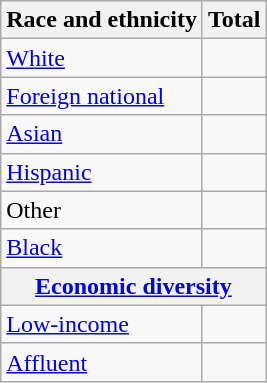<table class="wikitable floatright sortable collapsible"; text-align:right; font-size:80%;">
<tr>
<th>Race and ethnicity</th>
<th colspan="2" data-sort-type=number>Total</th>
</tr>
<tr>
<td><a href='#'>White</a></td>
<td align=right></td>
</tr>
<tr>
<td><a href='#'>Foreign national</a></td>
<td align=right></td>
</tr>
<tr>
<td><a href='#'>Asian</a></td>
<td align=right></td>
</tr>
<tr>
<td><a href='#'>Hispanic</a></td>
<td align=right></td>
</tr>
<tr>
<td>Other</td>
<td align=right></td>
</tr>
<tr>
<td><a href='#'>Black</a></td>
<td align=right></td>
</tr>
<tr>
<th colspan="4" data-sort-type=number><a href='#'>Economic diversity</a></th>
</tr>
<tr>
<td><a href='#'>Low-income</a></td>
<td align=right></td>
</tr>
<tr>
<td><a href='#'>Affluent</a></td>
<td align=right></td>
</tr>
</table>
